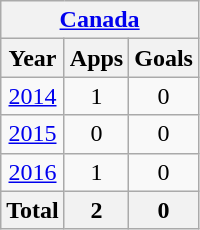<table class="wikitable" style="text-align:center">
<tr>
<th colspan=3><a href='#'>Canada</a></th>
</tr>
<tr>
<th>Year</th>
<th>Apps</th>
<th>Goals</th>
</tr>
<tr>
<td><a href='#'>2014</a></td>
<td>1</td>
<td>0</td>
</tr>
<tr>
<td><a href='#'>2015</a></td>
<td>0</td>
<td>0</td>
</tr>
<tr>
<td><a href='#'>2016</a></td>
<td>1</td>
<td>0</td>
</tr>
<tr>
<th>Total</th>
<th>2</th>
<th>0</th>
</tr>
</table>
